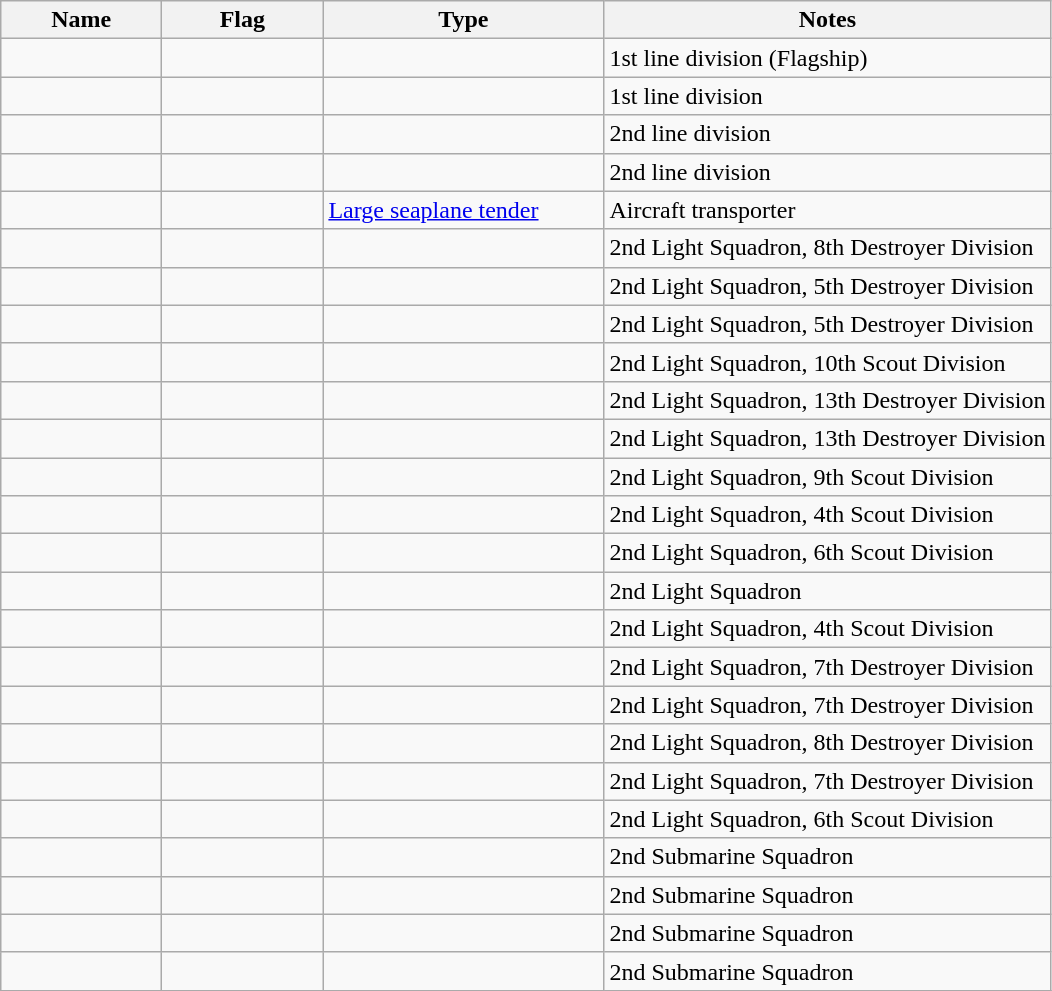<table class="wikitable sortable">
<tr>
<th scope="col" width="100px">Name</th>
<th scope="col" width="100px">Flag</th>
<th scope="col" width="180px">Type</th>
<th>Notes</th>
</tr>
<tr>
<td align="left"></td>
<td align="left"></td>
<td align="left"></td>
<td align="left">1st line division  (Flagship)</td>
</tr>
<tr>
<td align="left"></td>
<td align="left"></td>
<td align="left"></td>
<td align="left">1st line division </td>
</tr>
<tr>
<td align="left"></td>
<td align="left"></td>
<td align="left"></td>
<td align="left">2nd line division </td>
</tr>
<tr>
<td align="left"></td>
<td align="left"></td>
<td align="left"></td>
<td align="left">2nd line division </td>
</tr>
<tr>
<td align="left"></td>
<td align="left"></td>
<td align="left"><a href='#'>Large seaplane tender</a></td>
<td align="left">Aircraft transporter</td>
</tr>
<tr>
<td align="left"></td>
<td align="left"></td>
<td align="left"></td>
<td align="left">2nd Light Squadron, 8th Destroyer Division</td>
</tr>
<tr>
<td align="left"></td>
<td align="left"></td>
<td align="left"></td>
<td align="left">2nd Light Squadron, 5th Destroyer Division</td>
</tr>
<tr>
<td align="left"></td>
<td align="left"></td>
<td align="left"></td>
<td align="left">2nd Light Squadron, 5th Destroyer Division</td>
</tr>
<tr>
<td align="left"></td>
<td align="left"></td>
<td align="left"></td>
<td align="left">2nd Light Squadron, 10th Scout Division</td>
</tr>
<tr>
<td align="left"></td>
<td align="left"></td>
<td align="left"></td>
<td align="left">2nd Light Squadron, 13th Destroyer Division</td>
</tr>
<tr>
<td align="left"></td>
<td align="left"></td>
<td align="left"></td>
<td align="left">2nd Light Squadron, 13th Destroyer Division</td>
</tr>
<tr>
<td align="left"></td>
<td align="left"></td>
<td align="left"></td>
<td align="left">2nd Light Squadron, 9th Scout Division</td>
</tr>
<tr>
<td align="left"></td>
<td align="left"></td>
<td align="left"></td>
<td align="left">2nd Light Squadron, 4th Scout Division</td>
</tr>
<tr>
<td align="left"></td>
<td align="left"></td>
<td align="left"></td>
<td align="left">2nd Light Squadron, 6th Scout Division</td>
</tr>
<tr>
<td align="left"></td>
<td align="left"></td>
<td align="left"></td>
<td align="left">2nd Light Squadron</td>
</tr>
<tr>
<td align="left"></td>
<td align="left"></td>
<td align="left"></td>
<td align="left">2nd Light Squadron, 4th Scout Division</td>
</tr>
<tr>
<td align="left"></td>
<td align="left"></td>
<td align="left"></td>
<td align="left">2nd Light Squadron, 7th Destroyer Division</td>
</tr>
<tr>
<td align="left"></td>
<td align="left"></td>
<td align="left"></td>
<td align="left">2nd Light Squadron, 7th Destroyer Division</td>
</tr>
<tr>
<td align="left"></td>
<td align="left"></td>
<td align="left"></td>
<td align="left">2nd Light Squadron, 8th Destroyer Division</td>
</tr>
<tr>
<td align="left"></td>
<td align="left"></td>
<td align="left"></td>
<td align="left">2nd Light Squadron, 7th Destroyer Division</td>
</tr>
<tr>
<td align="left"></td>
<td align="left"></td>
<td align="left"></td>
<td align="left">2nd Light Squadron, 6th Scout Division</td>
</tr>
<tr>
<td align="left"></td>
<td align="left"></td>
<td align="left"></td>
<td align="left">2nd Submarine Squadron</td>
</tr>
<tr>
<td align="left"></td>
<td align="left"></td>
<td align="left"></td>
<td align="left">2nd Submarine Squadron</td>
</tr>
<tr>
<td align="left"></td>
<td align="left"></td>
<td align="left"></td>
<td align="left">2nd Submarine Squadron</td>
</tr>
<tr>
<td align="left"></td>
<td align="left"></td>
<td align="left"></td>
<td align="left">2nd Submarine Squadron</td>
</tr>
<tr>
</tr>
</table>
